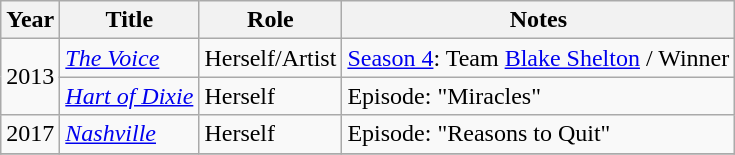<table class="wikitable">
<tr>
<th>Year</th>
<th>Title</th>
<th>Role</th>
<th>Notes</th>
</tr>
<tr>
<td rowspan="2">2013</td>
<td><em><a href='#'>The Voice</a></em></td>
<td>Herself/Artist</td>
<td><a href='#'>Season 4</a>: Team <a href='#'>Blake Shelton</a> / Winner</td>
</tr>
<tr>
<td><em><a href='#'>Hart of Dixie</a></em></td>
<td>Herself</td>
<td>Episode: "Miracles"</td>
</tr>
<tr>
<td>2017</td>
<td><em><a href='#'>Nashville</a></em></td>
<td>Herself</td>
<td>Episode: "Reasons to Quit"</td>
</tr>
<tr>
</tr>
</table>
